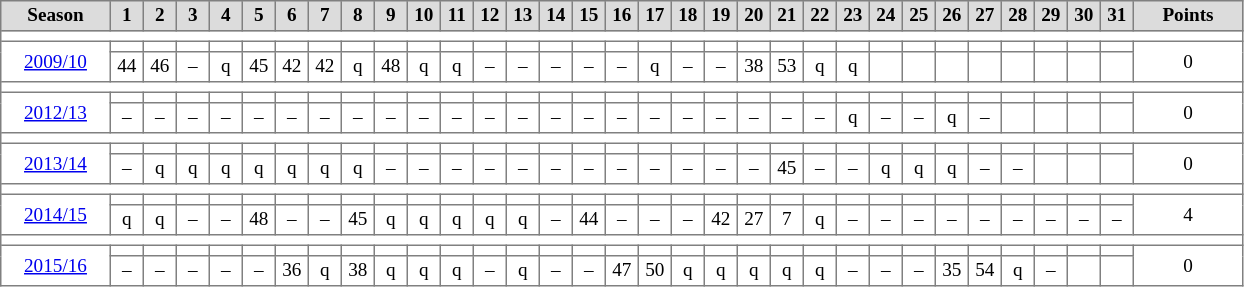<table cellpadding="3" cellspacing="0" border="1" style="background:#FFFFFF; font-size:80%; line-height:13px; border:grey solid 1px; border-collapse:collapse;">
<tr style="background:#CCCCCC; text-align:center;">
<td style="background:#DCDCDC;" width=65px><strong>Season</strong></td>
<td style="background:#DCDCDC;" width=15px><strong>1</strong></td>
<td style="background:#DCDCDC;" width=15px><strong>2</strong></td>
<td style="background:#DCDCDC;" width=15px><strong>3</strong></td>
<td style="background:#DCDCDC;" width=15px><strong>4</strong></td>
<td style="background:#DCDCDC;" width=15px><strong>5</strong></td>
<td style="background:#DCDCDC;" width=15px><strong>6</strong></td>
<td style="background:#DCDCDC;" width=15px><strong>7</strong></td>
<td style="background:#DCDCDC;" width=15px><strong>8</strong></td>
<td style="background:#DCDCDC;" width=15px><strong>9</strong></td>
<td style="background:#DCDCDC;" width=15px><strong>10</strong></td>
<td style="background:#DCDCDC;" width=15px><strong>11</strong></td>
<td style="background:#DCDCDC;" width=15px><strong>12</strong></td>
<td style="background:#DCDCDC;" width=15px><strong>13</strong></td>
<td style="background:#DCDCDC;" width=15px><strong>14</strong></td>
<td style="background:#DCDCDC;" width=15px><strong>15</strong></td>
<td style="background:#DCDCDC;" width=15px><strong>16</strong></td>
<td style="background:#DCDCDC;" width=15px><strong>17</strong></td>
<td style="background:#DCDCDC;" width=15px><strong>18</strong></td>
<td style="background:#DCDCDC;" width=15px><strong>19</strong></td>
<td style="background:#DCDCDC;" width=15px><strong>20</strong></td>
<td style="background:#DCDCDC;" width=15px><strong>21</strong></td>
<td style="background:#DCDCDC;" width=15px><strong>22</strong></td>
<td style="background:#DCDCDC;" width=15px><strong>23</strong></td>
<td style="background:#DCDCDC;" width=15px><strong>24</strong></td>
<td style="background:#DCDCDC;" width=15px><strong>25</strong></td>
<td style="background:#DCDCDC;" width=15px><strong>26</strong></td>
<td style="background:#DCDCDC;" width=15px><strong>27</strong></td>
<td style="background:#DCDCDC;" width=15px><strong>28</strong></td>
<td style="background:#DCDCDC;" width=15px><strong>29</strong></td>
<td style="background:#DCDCDC;" width=15px><strong>30</strong></td>
<td style="background:#DCDCDC;" width=15px><strong>31</strong></td>
<td style="background:#DCDCDC;" width=30px><strong>Points</strong></td>
</tr>
<tr>
<td colspan=33></td>
</tr>
<tr align="center">
<td rowspan=2 width=66px><a href='#'>2009/10</a></td>
<th></th>
<th></th>
<th></th>
<th></th>
<th></th>
<th></th>
<th></th>
<th></th>
<th></th>
<th></th>
<th></th>
<th></th>
<th></th>
<th></th>
<th></th>
<th></th>
<th></th>
<th></th>
<th></th>
<th></th>
<th></th>
<th></th>
<th></th>
<th></th>
<th></th>
<th></th>
<th></th>
<th></th>
<th></th>
<th></th>
<th></th>
<td rowspan=2 width=66px>0</td>
</tr>
<tr align="center">
<td>44</td>
<td>46</td>
<td>–</td>
<td>q</td>
<td>45</td>
<td>42</td>
<td>42</td>
<td>q</td>
<td>48</td>
<td>q</td>
<td>q</td>
<td>–</td>
<td>–</td>
<td>–</td>
<td>–</td>
<td>–</td>
<td>q</td>
<td>–</td>
<td>–</td>
<td>38</td>
<td>53</td>
<td>q</td>
<td>q</td>
<th></th>
<th></th>
<th></th>
<th></th>
<th></th>
<th></th>
<th></th>
<th></th>
</tr>
<tr>
<td colspan=33></td>
</tr>
<tr align="center">
<td rowspan=2 width=66px><a href='#'>2012/13</a></td>
<th></th>
<th></th>
<th></th>
<th></th>
<th></th>
<th></th>
<th></th>
<th></th>
<th></th>
<th></th>
<th></th>
<th></th>
<th></th>
<th></th>
<th></th>
<th></th>
<th></th>
<th></th>
<th></th>
<th></th>
<th></th>
<th></th>
<th></th>
<th></th>
<th></th>
<th></th>
<th></th>
<th></th>
<th></th>
<th></th>
<th></th>
<td rowspan=2 width=66px>0</td>
</tr>
<tr align="center">
<td>–</td>
<td>–</td>
<td>–</td>
<td>–</td>
<td>–</td>
<td>–</td>
<td>–</td>
<td>–</td>
<td>–</td>
<td>–</td>
<td>–</td>
<td>–</td>
<td>–</td>
<td>–</td>
<td>–</td>
<td>–</td>
<td>–</td>
<td>–</td>
<td>–</td>
<td>–</td>
<td>–</td>
<td>–</td>
<td>q</td>
<td>–</td>
<td>–</td>
<td>q</td>
<td>–</td>
<th></th>
<th></th>
<th></th>
<th></th>
</tr>
<tr>
<td colspan=33></td>
</tr>
<tr align="center">
<td rowspan=2 width=66px><a href='#'>2013/14</a></td>
<th></th>
<th></th>
<th></th>
<th></th>
<th></th>
<th></th>
<th></th>
<th></th>
<th></th>
<th></th>
<th></th>
<th></th>
<th></th>
<th></th>
<th></th>
<th></th>
<th></th>
<th></th>
<th></th>
<th></th>
<th></th>
<th></th>
<th></th>
<th></th>
<th></th>
<th></th>
<th></th>
<th></th>
<th></th>
<th></th>
<th></th>
<td rowspan=2 width=66px>0</td>
</tr>
<tr align="center">
<td>–</td>
<td>q</td>
<td>q</td>
<td>q</td>
<td>q</td>
<td>q</td>
<td>q</td>
<td>q</td>
<td>–</td>
<td>–</td>
<td>–</td>
<td>–</td>
<td>–</td>
<td>–</td>
<td>–</td>
<td>–</td>
<td>–</td>
<td>–</td>
<td>–</td>
<td>–</td>
<td>45</td>
<td>–</td>
<td>–</td>
<td>q</td>
<td>q</td>
<td>q</td>
<td>–</td>
<td>–</td>
<th></th>
<th></th>
<th></th>
</tr>
<tr>
<td colspan=33></td>
</tr>
<tr align="center">
<td rowspan=2 width=66px><a href='#'>2014/15</a></td>
<th></th>
<th></th>
<th></th>
<th></th>
<th></th>
<th></th>
<th></th>
<th></th>
<th></th>
<th></th>
<th></th>
<th></th>
<th></th>
<th></th>
<th></th>
<th></th>
<th></th>
<th></th>
<th></th>
<th></th>
<th></th>
<th></th>
<th></th>
<th></th>
<th></th>
<th></th>
<th></th>
<th></th>
<th></th>
<th></th>
<th></th>
<td rowspan=2 width=66px>4</td>
</tr>
<tr align="center">
<td>q</td>
<td>q</td>
<td>–</td>
<td>–</td>
<td>48</td>
<td>–</td>
<td>–</td>
<td>45</td>
<td>q</td>
<td>q</td>
<td>q</td>
<td>q</td>
<td>q</td>
<td>–</td>
<td>44</td>
<td>–</td>
<td>–</td>
<td>–</td>
<td>42</td>
<td>27</td>
<td>7</td>
<td>q</td>
<td>–</td>
<td>–</td>
<td>–</td>
<td>–</td>
<td>–</td>
<td>–</td>
<td>–</td>
<td>–</td>
<td>–</td>
</tr>
<tr>
<td colspan=33></td>
</tr>
<tr align="center">
<td rowspan=2 width=66px><a href='#'>2015/16</a></td>
<th></th>
<th></th>
<th></th>
<th></th>
<th></th>
<th></th>
<th></th>
<th></th>
<th></th>
<th></th>
<th></th>
<th></th>
<th></th>
<th></th>
<th></th>
<th></th>
<th></th>
<th></th>
<th></th>
<th></th>
<th></th>
<th></th>
<th></th>
<th></th>
<th></th>
<th></th>
<th></th>
<th></th>
<th></th>
<th></th>
<th></th>
<td rowspan=2 width=66px>0</td>
</tr>
<tr align="center">
<td>–</td>
<td>–</td>
<td>–</td>
<td>–</td>
<td>–</td>
<td>36</td>
<td>q</td>
<td>38</td>
<td>q</td>
<td>q</td>
<td>q</td>
<td>–</td>
<td>q</td>
<td>–</td>
<td>–</td>
<td>47</td>
<td>50</td>
<td>q</td>
<td>q</td>
<td>q</td>
<td>q</td>
<td>q</td>
<td>–</td>
<td>–</td>
<td>–</td>
<td>35</td>
<td>54</td>
<td>q</td>
<td>–</td>
<td></td>
<td></td>
</tr>
</table>
